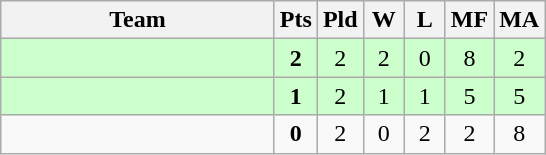<table class=wikitable style="text-align:center">
<tr>
<th width=175>Team</th>
<th width=20>Pts</th>
<th width=20>Pld</th>
<th width=20>W</th>
<th width=20>L</th>
<th width=20>MF</th>
<th width=20>MA</th>
</tr>
<tr bgcolor=ccffcc>
<td style="text-align:left"><strong></strong></td>
<td><strong>2</strong></td>
<td>2</td>
<td>2</td>
<td>0</td>
<td>8</td>
<td>2</td>
</tr>
<tr bgcolor=ccffcc>
<td style="text-align:left"><strong></strong></td>
<td><strong>1</strong></td>
<td>2</td>
<td>1</td>
<td>1</td>
<td>5</td>
<td>5</td>
</tr>
<tr>
<td style="text-align:left"></td>
<td><strong>0</strong></td>
<td>2</td>
<td>0</td>
<td>2</td>
<td>2</td>
<td>8</td>
</tr>
</table>
